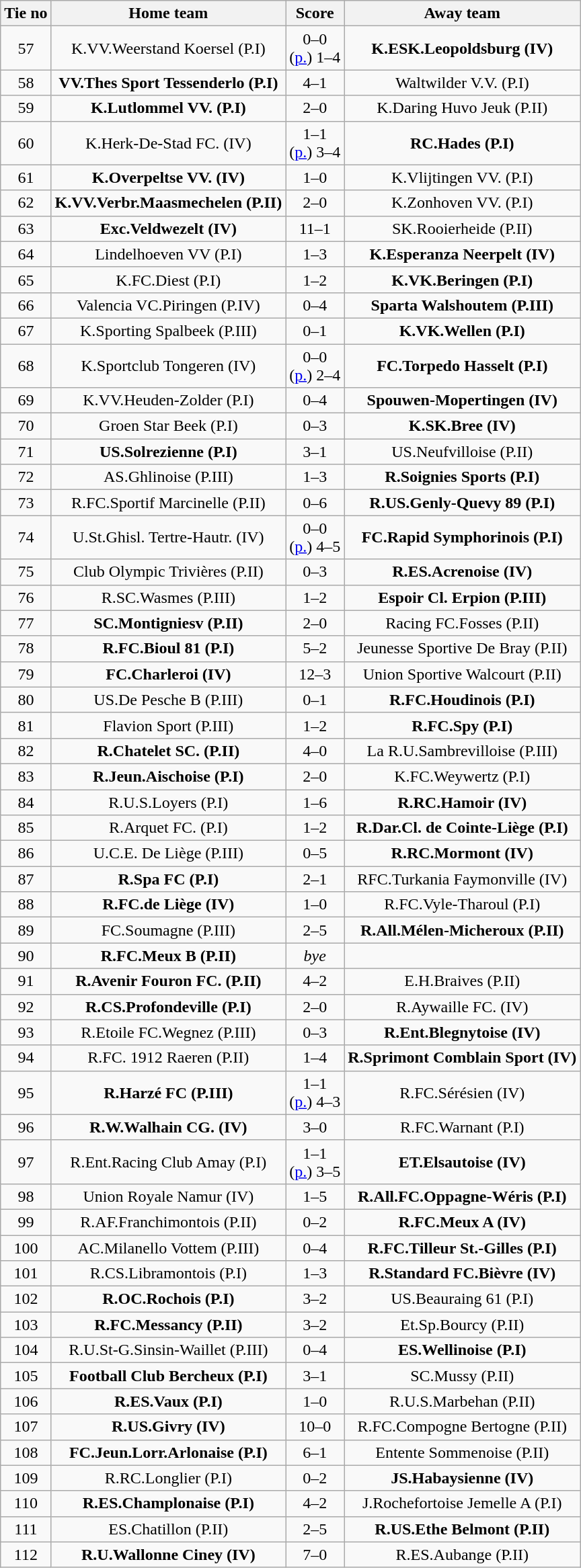<table class="wikitable" style="text-align: center">
<tr>
<th>Tie no</th>
<th>Home team</th>
<th>Score</th>
<th>Away team</th>
</tr>
<tr>
<td>57</td>
<td>K.VV.Weerstand Koersel (P.I)</td>
<td>0–0<br>(<a href='#'>p.</a>) 1–4</td>
<td><strong>K.ESK.Leopoldsburg (IV)</strong></td>
</tr>
<tr>
<td>58</td>
<td><strong>VV.Thes Sport Tessenderlo (P.I)</strong></td>
<td>4–1</td>
<td>Waltwilder V.V. (P.I)</td>
</tr>
<tr>
<td>59</td>
<td><strong>K.Lutlommel VV. (P.I)</strong></td>
<td>2–0</td>
<td>K.Daring Huvo Jeuk (P.II)</td>
</tr>
<tr>
<td>60</td>
<td>K.Herk-De-Stad FC. (IV)</td>
<td>1–1<br>(<a href='#'>p.</a>) 3–4</td>
<td><strong>RC.Hades (P.I)</strong></td>
</tr>
<tr>
<td>61</td>
<td><strong>K.Overpeltse VV. (IV)</strong></td>
<td>1–0</td>
<td>K.Vlijtingen VV. (P.I)</td>
</tr>
<tr>
<td>62</td>
<td><strong>K.VV.Verbr.Maasmechelen (P.II)</strong></td>
<td>2–0</td>
<td>K.Zonhoven VV. (P.I)</td>
</tr>
<tr>
<td>63</td>
<td><strong>Exc.Veldwezelt (IV)</strong></td>
<td>11–1</td>
<td>SK.Rooierheide (P.II)</td>
</tr>
<tr>
<td>64</td>
<td>Lindelhoeven VV (P.I)</td>
<td>1–3</td>
<td><strong>K.Esperanza Neerpelt (IV)</strong></td>
</tr>
<tr>
<td>65</td>
<td>K.FC.Diest (P.I)</td>
<td>1–2</td>
<td><strong>K.VK.Beringen (P.I)</strong></td>
</tr>
<tr>
<td>66</td>
<td>Valencia VC.Piringen (P.IV)</td>
<td>0–4</td>
<td><strong>Sparta Walshoutem (P.III)</strong></td>
</tr>
<tr>
<td>67</td>
<td>K.Sporting Spalbeek (P.III)</td>
<td>0–1</td>
<td><strong>K.VK.Wellen (P.I)</strong></td>
</tr>
<tr>
<td>68</td>
<td>K.Sportclub Tongeren (IV)</td>
<td>0–0<br>(<a href='#'>p.</a>) 2–4</td>
<td><strong>FC.Torpedo Hasselt (P.I)</strong></td>
</tr>
<tr>
<td>69</td>
<td>K.VV.Heuden-Zolder (P.I)</td>
<td>0–4</td>
<td><strong>Spouwen-Mopertingen (IV)</strong></td>
</tr>
<tr>
<td>70</td>
<td>Groen Star Beek (P.I)</td>
<td>0–3</td>
<td><strong>K.SK.Bree (IV)</strong></td>
</tr>
<tr>
<td>71</td>
<td><strong>US.Solrezienne (P.I)</strong></td>
<td>3–1</td>
<td>US.Neufvilloise (P.II)</td>
</tr>
<tr>
<td>72</td>
<td>AS.Ghlinoise (P.III)</td>
<td>1–3</td>
<td><strong>R.Soignies Sports (P.I)</strong></td>
</tr>
<tr>
<td>73</td>
<td>R.FC.Sportif Marcinelle (P.II)</td>
<td>0–6</td>
<td><strong>R.US.Genly-Quevy 89 (P.I)</strong></td>
</tr>
<tr>
<td>74</td>
<td>U.St.Ghisl. Tertre-Hautr. (IV)</td>
<td>0–0<br>(<a href='#'>p.</a>) 4–5</td>
<td><strong>FC.Rapid Symphorinois (P.I)</strong></td>
</tr>
<tr>
<td>75</td>
<td>Club Olympic Trivières (P.II)</td>
<td>0–3</td>
<td><strong>R.ES.Acrenoise (IV)</strong></td>
</tr>
<tr>
<td>76</td>
<td>R.SC.Wasmes (P.III)</td>
<td>1–2</td>
<td><strong>Espoir Cl. Erpion (P.III)</strong></td>
</tr>
<tr>
<td>77</td>
<td><strong>SC.Montigniesv (P.II)</strong></td>
<td>2–0</td>
<td>Racing FC.Fosses (P.II)</td>
</tr>
<tr>
<td>78</td>
<td><strong>R.FC.Bioul 81 (P.I)</strong></td>
<td>5–2</td>
<td>Jeunesse Sportive De Bray (P.II)</td>
</tr>
<tr>
<td>79</td>
<td><strong>FC.Charleroi (IV)</strong></td>
<td>12–3</td>
<td>Union Sportive Walcourt (P.II)</td>
</tr>
<tr>
<td>80</td>
<td>US.De Pesche B (P.III)</td>
<td>0–1</td>
<td><strong>R.FC.Houdinois (P.I)</strong></td>
</tr>
<tr>
<td>81</td>
<td>Flavion Sport (P.III)</td>
<td>1–2</td>
<td><strong>R.FC.Spy (P.I)</strong></td>
</tr>
<tr>
<td>82</td>
<td><strong>R.Chatelet SC. (P.II)</strong></td>
<td>4–0</td>
<td>La R.U.Sambrevilloise (P.III)</td>
</tr>
<tr>
<td>83</td>
<td><strong>R.Jeun.Aischoise (P.I)</strong></td>
<td>2–0</td>
<td>K.FC.Weywertz (P.I)</td>
</tr>
<tr>
<td>84</td>
<td>R.U.S.Loyers (P.I)</td>
<td>1–6</td>
<td><strong>R.RC.Hamoir (IV)</strong></td>
</tr>
<tr>
<td>85</td>
<td>R.Arquet FC. (P.I)</td>
<td>1–2</td>
<td><strong>R.Dar.Cl. de Cointe-Liège (P.I)</strong></td>
</tr>
<tr>
<td>86</td>
<td>U.C.E. De Liège (P.III)</td>
<td>0–5</td>
<td><strong>R.RC.Mormont (IV)</strong></td>
</tr>
<tr>
<td>87</td>
<td><strong>R.Spa FC (P.I)</strong></td>
<td>2–1</td>
<td>RFC.Turkania Faymonville (IV)</td>
</tr>
<tr>
<td>88</td>
<td><strong>R.FC.de Liège (IV)</strong></td>
<td>1–0</td>
<td>R.FC.Vyle-Tharoul (P.I)</td>
</tr>
<tr>
<td>89</td>
<td>FC.Soumagne (P.III)</td>
<td>2–5</td>
<td><strong>R.All.Mélen-Micheroux (P.II)</strong></td>
</tr>
<tr>
<td>90</td>
<td><strong>R.FC.Meux B (P.II)</strong></td>
<td><em>bye</em></td>
<td></td>
</tr>
<tr>
<td>91</td>
<td><strong>R.Avenir Fouron FC. (P.II)</strong></td>
<td>4–2</td>
<td>E.H.Braives (P.II)</td>
</tr>
<tr>
<td>92</td>
<td><strong>R.CS.Profondeville (P.I)</strong></td>
<td>2–0</td>
<td>R.Aywaille FC. (IV)</td>
</tr>
<tr>
<td>93</td>
<td>R.Etoile FC.Wegnez (P.III)</td>
<td>0–3</td>
<td><strong>R.Ent.Blegnytoise (IV)</strong></td>
</tr>
<tr>
<td>94</td>
<td>R.FC. 1912 Raeren (P.II)</td>
<td>1–4</td>
<td><strong>R.Sprimont Comblain Sport (IV)</strong></td>
</tr>
<tr>
<td>95</td>
<td><strong>R.Harzé FC (P.III)</strong></td>
<td>1–1<br>(<a href='#'>p.</a>) 4–3</td>
<td>R.FC.Sérésien (IV)</td>
</tr>
<tr>
<td>96</td>
<td><strong>R.W.Walhain CG. (IV)</strong></td>
<td>3–0</td>
<td>R.FC.Warnant (P.I)</td>
</tr>
<tr>
<td>97</td>
<td>R.Ent.Racing Club Amay (P.I)</td>
<td>1–1<br>(<a href='#'>p.</a>) 3–5</td>
<td><strong>ET.Elsautoise (IV)</strong></td>
</tr>
<tr>
<td>98</td>
<td>Union Royale Namur (IV)</td>
<td>1–5</td>
<td><strong>R.All.FC.Oppagne-Wéris (P.I)</strong></td>
</tr>
<tr>
<td>99</td>
<td>R.AF.Franchimontois (P.II)</td>
<td>0–2</td>
<td><strong>R.FC.Meux A (IV)</strong></td>
</tr>
<tr>
<td>100</td>
<td>AC.Milanello Vottem (P.III)</td>
<td>0–4</td>
<td><strong>R.FC.Tilleur St.-Gilles (P.I)</strong></td>
</tr>
<tr>
<td>101</td>
<td>R.CS.Libramontois (P.I)</td>
<td>1–3</td>
<td><strong>R.Standard FC.Bièvre (IV)</strong></td>
</tr>
<tr>
<td>102</td>
<td><strong>R.OC.Rochois (P.I)</strong></td>
<td>3–2</td>
<td>US.Beauraing 61 (P.I)</td>
</tr>
<tr>
<td>103</td>
<td><strong>R.FC.Messancy (P.II)</strong></td>
<td>3–2</td>
<td>Et.Sp.Bourcy (P.II)</td>
</tr>
<tr>
<td>104</td>
<td>R.U.St-G.Sinsin-Waillet (P.III)</td>
<td>0–4</td>
<td><strong>ES.Wellinoise (P.I)</strong></td>
</tr>
<tr>
<td>105</td>
<td><strong>Football Club Bercheux (P.I)</strong></td>
<td>3–1</td>
<td>SC.Mussy (P.II)</td>
</tr>
<tr>
<td>106</td>
<td><strong>R.ES.Vaux (P.I)</strong></td>
<td>1–0</td>
<td>R.U.S.Marbehan (P.II)</td>
</tr>
<tr>
<td>107</td>
<td><strong>R.US.Givry (IV)</strong></td>
<td>10–0</td>
<td>R.FC.Compogne Bertogne (P.II)</td>
</tr>
<tr>
<td>108</td>
<td><strong>FC.Jeun.Lorr.Arlonaise (P.I)</strong></td>
<td>6–1</td>
<td>Entente Sommenoise (P.II)</td>
</tr>
<tr>
<td>109</td>
<td>R.RC.Longlier (P.I)</td>
<td>0–2</td>
<td><strong>JS.Habaysienne (IV)</strong></td>
</tr>
<tr>
<td>110</td>
<td><strong>R.ES.Champlonaise (P.I)</strong></td>
<td>4–2</td>
<td>J.Rochefortoise Jemelle A (P.I)</td>
</tr>
<tr>
<td>111</td>
<td>ES.Chatillon (P.II)</td>
<td>2–5</td>
<td><strong>R.US.Ethe Belmont (P.II)</strong></td>
</tr>
<tr>
<td>112</td>
<td><strong>R.U.Wallonne Ciney (IV)</strong></td>
<td>7–0</td>
<td>R.ES.Aubange (P.II)</td>
</tr>
</table>
